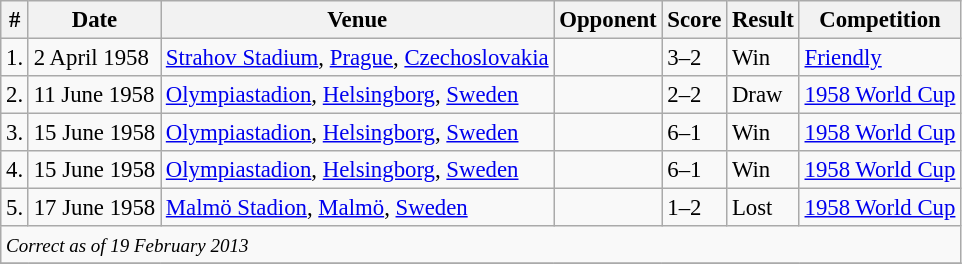<table class="wikitable" style="font-size:95%;">
<tr>
<th>#</th>
<th>Date</th>
<th>Venue</th>
<th>Opponent</th>
<th>Score</th>
<th>Result</th>
<th>Competition</th>
</tr>
<tr>
<td>1.</td>
<td>2 April 1958</td>
<td><a href='#'>Strahov Stadium</a>, <a href='#'>Prague</a>, <a href='#'>Czechoslovakia</a></td>
<td></td>
<td>3–2</td>
<td>Win</td>
<td><a href='#'>Friendly</a></td>
</tr>
<tr>
<td>2.</td>
<td>11 June 1958</td>
<td><a href='#'>Olympiastadion</a>, <a href='#'>Helsingborg</a>, <a href='#'>Sweden</a></td>
<td></td>
<td>2–2</td>
<td>Draw</td>
<td><a href='#'>1958 World Cup</a></td>
</tr>
<tr>
<td>3.</td>
<td>15 June 1958</td>
<td><a href='#'>Olympiastadion</a>, <a href='#'>Helsingborg</a>, <a href='#'>Sweden</a></td>
<td></td>
<td>6–1</td>
<td>Win</td>
<td><a href='#'>1958 World Cup</a></td>
</tr>
<tr>
<td>4.</td>
<td>15 June 1958</td>
<td><a href='#'>Olympiastadion</a>, <a href='#'>Helsingborg</a>, <a href='#'>Sweden</a></td>
<td></td>
<td>6–1</td>
<td>Win</td>
<td><a href='#'>1958 World Cup</a></td>
</tr>
<tr>
<td>5.</td>
<td>17 June 1958</td>
<td><a href='#'>Malmö Stadion</a>, <a href='#'>Malmö</a>, <a href='#'>Sweden</a></td>
<td></td>
<td>1–2</td>
<td>Lost</td>
<td><a href='#'>1958 World Cup</a></td>
</tr>
<tr>
<td colspan="12"><small><em>Correct as of 19 February 2013</em></small></td>
</tr>
<tr>
</tr>
</table>
